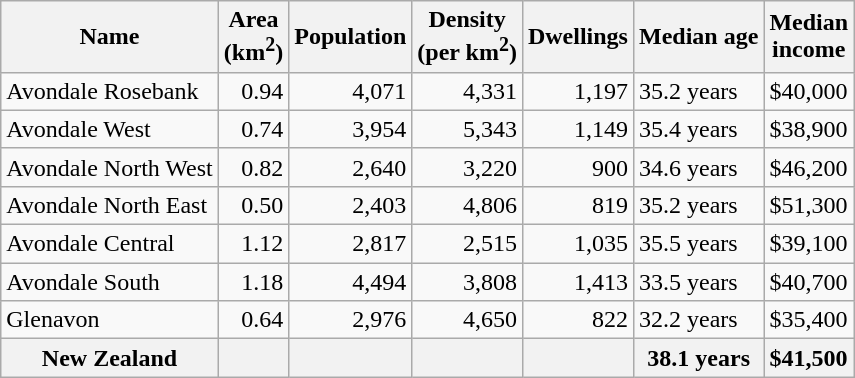<table class="wikitable">
<tr>
<th>Name</th>
<th>Area<br>(km<sup>2</sup>)</th>
<th>Population</th>
<th>Density<br>(per km<sup>2</sup>)</th>
<th>Dwellings</th>
<th>Median age</th>
<th>Median<br>income</th>
</tr>
<tr>
<td>Avondale Rosebank</td>
<td style="text-align:right;">0.94</td>
<td style="text-align:right;">4,071</td>
<td style="text-align:right;">4,331</td>
<td style="text-align:right;">1,197</td>
<td>35.2 years</td>
<td>$40,000</td>
</tr>
<tr>
<td>Avondale West</td>
<td style="text-align:right;">0.74</td>
<td style="text-align:right;">3,954</td>
<td style="text-align:right;">5,343</td>
<td style="text-align:right;">1,149</td>
<td>35.4 years</td>
<td>$38,900</td>
</tr>
<tr>
<td>Avondale North West</td>
<td style="text-align:right;">0.82</td>
<td style="text-align:right;">2,640</td>
<td style="text-align:right;">3,220</td>
<td style="text-align:right;">900</td>
<td>34.6 years</td>
<td>$46,200</td>
</tr>
<tr>
<td>Avondale North East</td>
<td style="text-align:right;">0.50</td>
<td style="text-align:right;">2,403</td>
<td style="text-align:right;">4,806</td>
<td style="text-align:right;">819</td>
<td>35.2 years</td>
<td>$51,300</td>
</tr>
<tr>
<td>Avondale Central</td>
<td style="text-align:right;">1.12</td>
<td style="text-align:right;">2,817</td>
<td style="text-align:right;">2,515</td>
<td style="text-align:right;">1,035</td>
<td>35.5 years</td>
<td>$39,100</td>
</tr>
<tr>
<td>Avondale South</td>
<td style="text-align:right;">1.18</td>
<td style="text-align:right;">4,494</td>
<td style="text-align:right;">3,808</td>
<td style="text-align:right;">1,413</td>
<td>33.5 years</td>
<td>$40,700</td>
</tr>
<tr>
<td>Glenavon</td>
<td style="text-align:right;">0.64</td>
<td style="text-align:right;">2,976</td>
<td style="text-align:right;">4,650</td>
<td style="text-align:right;">822</td>
<td>32.2 years</td>
<td>$35,400</td>
</tr>
<tr>
<th>New Zealand</th>
<th></th>
<th></th>
<th></th>
<th></th>
<th>38.1 years</th>
<th style="text-align:left;">$41,500</th>
</tr>
</table>
